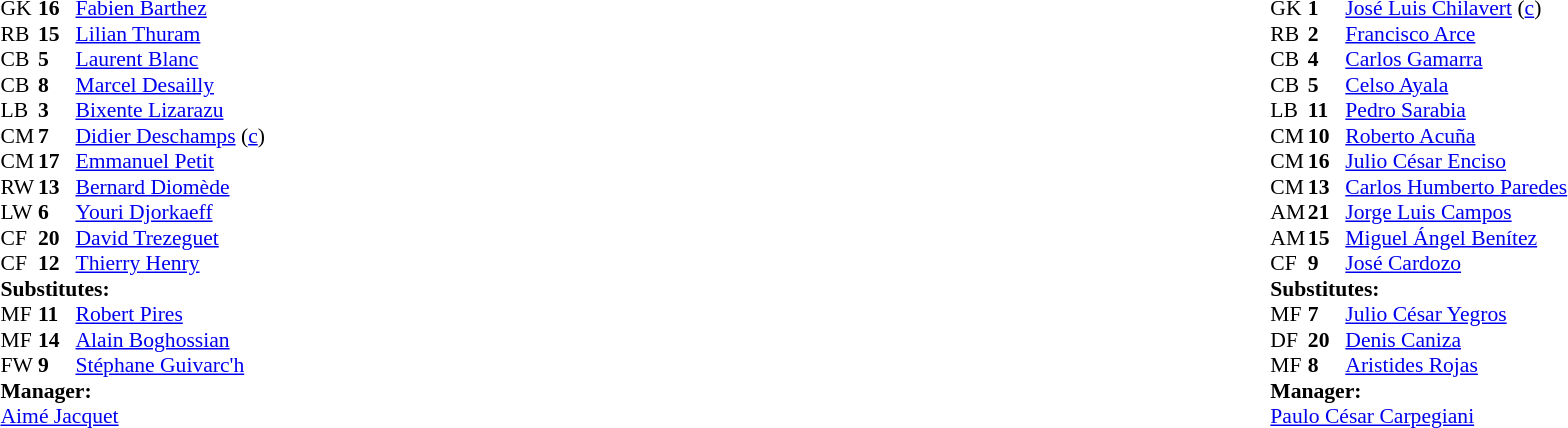<table style="width:100%">
<tr>
<td style="vertical-align:top; width:50%"><br><table style="font-size: 90%" cellspacing="0" cellpadding="0">
<tr>
<th width="25"></th>
<th width="25"></th>
</tr>
<tr>
<td>GK</td>
<td><strong>16</strong></td>
<td><a href='#'>Fabien Barthez</a></td>
</tr>
<tr>
<td>RB</td>
<td><strong>15</strong></td>
<td><a href='#'>Lilian Thuram</a></td>
</tr>
<tr>
<td>CB</td>
<td><strong>5</strong></td>
<td><a href='#'>Laurent Blanc</a></td>
</tr>
<tr>
<td>CB</td>
<td><strong>8</strong></td>
<td><a href='#'>Marcel Desailly</a></td>
</tr>
<tr>
<td>LB</td>
<td><strong>3</strong></td>
<td><a href='#'>Bixente Lizarazu</a></td>
</tr>
<tr>
<td>CM</td>
<td><strong>7</strong></td>
<td><a href='#'>Didier Deschamps</a> (<a href='#'>c</a>)</td>
</tr>
<tr>
<td>CM</td>
<td><strong>17</strong></td>
<td><a href='#'>Emmanuel Petit</a></td>
<td></td>
<td></td>
</tr>
<tr>
<td>RW</td>
<td><strong>13</strong></td>
<td><a href='#'>Bernard Diomède</a></td>
<td></td>
<td></td>
</tr>
<tr>
<td>LW</td>
<td><strong>6</strong></td>
<td><a href='#'>Youri Djorkaeff</a></td>
</tr>
<tr>
<td>CF</td>
<td><strong>20</strong></td>
<td><a href='#'>David Trezeguet</a></td>
</tr>
<tr>
<td>CF</td>
<td><strong>12</strong></td>
<td><a href='#'>Thierry Henry</a></td>
<td></td>
<td></td>
</tr>
<tr>
<td colspan=4><strong>Substitutes:</strong></td>
</tr>
<tr>
<td>MF</td>
<td><strong>11</strong></td>
<td><a href='#'>Robert Pires</a></td>
<td></td>
<td></td>
</tr>
<tr>
<td>MF</td>
<td><strong>14</strong></td>
<td><a href='#'>Alain Boghossian</a></td>
<td></td>
<td></td>
</tr>
<tr>
<td>FW</td>
<td><strong>9</strong></td>
<td><a href='#'>Stéphane Guivarc'h</a></td>
<td></td>
<td></td>
</tr>
<tr>
<td colspan=4><strong>Manager:</strong></td>
</tr>
<tr>
<td colspan="4"><a href='#'>Aimé Jacquet</a></td>
</tr>
</table>
</td>
<td style="vertical-align:top"></td>
<td style="vertical-align:top; width:50%"><br><table cellspacing="0" cellpadding="0" style="font-size:90%; margin:auto">
<tr>
<th width="25"></th>
<th width="25"></th>
</tr>
<tr>
<td>GK</td>
<td><strong>1</strong></td>
<td><a href='#'>José Luis Chilavert</a> (<a href='#'>c</a>)</td>
<td></td>
</tr>
<tr>
<td>RB</td>
<td><strong>2</strong></td>
<td><a href='#'>Francisco Arce</a></td>
<td></td>
</tr>
<tr>
<td>CB</td>
<td><strong>4</strong></td>
<td><a href='#'>Carlos Gamarra</a></td>
</tr>
<tr>
<td>CB</td>
<td><strong>5</strong></td>
<td><a href='#'>Celso Ayala</a></td>
</tr>
<tr>
<td>LB</td>
<td><strong>11</strong></td>
<td><a href='#'>Pedro Sarabia</a></td>
</tr>
<tr>
<td>CM</td>
<td><strong>10</strong></td>
<td><a href='#'>Roberto Acuña</a></td>
</tr>
<tr>
<td>CM</td>
<td><strong>16</strong></td>
<td><a href='#'>Julio César Enciso</a></td>
<td></td>
</tr>
<tr>
<td>CM</td>
<td><strong>13</strong></td>
<td><a href='#'>Carlos Humberto Paredes</a></td>
<td></td>
<td></td>
</tr>
<tr>
<td>AM</td>
<td><strong>21</strong></td>
<td><a href='#'>Jorge Luis Campos</a></td>
<td></td>
<td></td>
</tr>
<tr>
<td>AM</td>
<td><strong>15</strong></td>
<td><a href='#'>Miguel Ángel Benítez</a></td>
<td></td>
</tr>
<tr>
<td>CF</td>
<td><strong>9</strong></td>
<td><a href='#'>José Cardozo</a></td>
<td></td>
<td></td>
</tr>
<tr>
<td colspan=4><strong>Substitutes:</strong></td>
</tr>
<tr>
<td>MF</td>
<td><strong>7</strong></td>
<td><a href='#'>Julio César Yegros</a></td>
<td></td>
<td></td>
</tr>
<tr>
<td>DF</td>
<td><strong>20</strong></td>
<td><a href='#'>Denis Caniza</a></td>
<td></td>
<td></td>
</tr>
<tr>
<td>MF</td>
<td><strong>8</strong></td>
<td><a href='#'>Aristides Rojas</a></td>
<td></td>
<td></td>
</tr>
<tr>
<td colspan=4><strong>Manager:</strong></td>
</tr>
<tr>
<td colspan="4"> <a href='#'>Paulo César Carpegiani</a></td>
</tr>
</table>
</td>
</tr>
</table>
